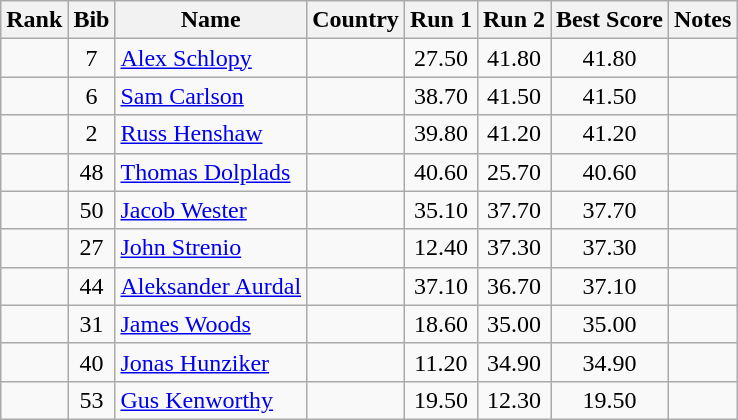<table class="wikitable sortable" style="text-align:center">
<tr>
<th>Rank</th>
<th>Bib</th>
<th>Name</th>
<th>Country</th>
<th>Run 1</th>
<th>Run 2</th>
<th>Best Score</th>
<th>Notes</th>
</tr>
<tr>
<td></td>
<td>7</td>
<td align=left><a href='#'>Alex Schlopy</a></td>
<td align=left></td>
<td>27.50</td>
<td>41.80</td>
<td>41.80</td>
<td></td>
</tr>
<tr>
<td></td>
<td>6</td>
<td align=left><a href='#'>Sam Carlson</a></td>
<td align=left></td>
<td>38.70</td>
<td>41.50</td>
<td>41.50</td>
<td></td>
</tr>
<tr>
<td></td>
<td>2</td>
<td align=left><a href='#'>Russ Henshaw</a></td>
<td align=left></td>
<td>39.80</td>
<td>41.20</td>
<td>41.20</td>
<td></td>
</tr>
<tr>
<td></td>
<td>48</td>
<td align=left><a href='#'>Thomas Dolplads</a></td>
<td align=left></td>
<td>40.60</td>
<td>25.70</td>
<td>40.60</td>
<td></td>
</tr>
<tr>
<td></td>
<td>50</td>
<td align=left><a href='#'>Jacob Wester</a></td>
<td align=left></td>
<td>35.10</td>
<td>37.70</td>
<td>37.70</td>
<td></td>
</tr>
<tr>
<td></td>
<td>27</td>
<td align=left><a href='#'>John Strenio</a></td>
<td align=left></td>
<td>12.40</td>
<td>37.30</td>
<td>37.30</td>
<td></td>
</tr>
<tr>
<td></td>
<td>44</td>
<td align=left><a href='#'>Aleksander Aurdal</a></td>
<td align=left></td>
<td>37.10</td>
<td>36.70</td>
<td>37.10</td>
<td></td>
</tr>
<tr>
<td></td>
<td>31</td>
<td align=left><a href='#'>James Woods</a></td>
<td align=left></td>
<td>18.60</td>
<td>35.00</td>
<td>35.00</td>
<td></td>
</tr>
<tr>
<td></td>
<td>40</td>
<td align=left><a href='#'>Jonas Hunziker</a></td>
<td align=left></td>
<td>11.20</td>
<td>34.90</td>
<td>34.90</td>
<td></td>
</tr>
<tr>
<td></td>
<td>53</td>
<td align=left><a href='#'>Gus Kenworthy</a></td>
<td align=left></td>
<td>19.50</td>
<td>12.30</td>
<td>19.50</td>
<td></td>
</tr>
</table>
